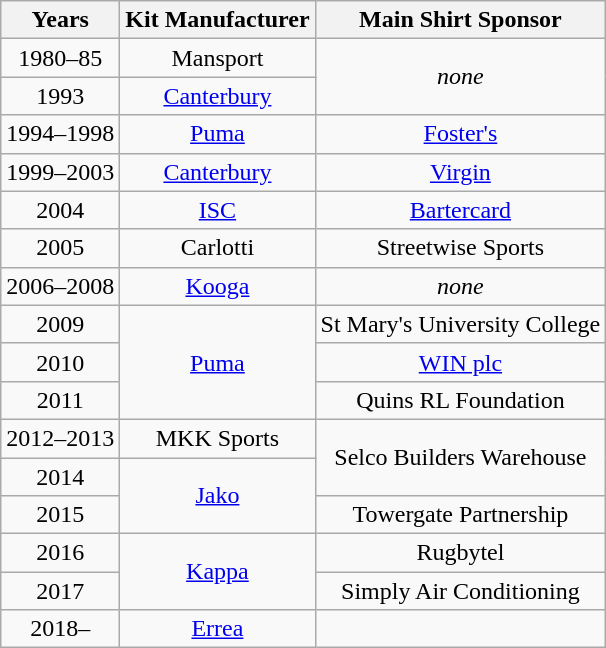<table class="wikitable" style="text-align:center;">
<tr>
<th>Years</th>
<th>Kit Manufacturer</th>
<th>Main Shirt Sponsor</th>
</tr>
<tr>
<td>1980–85</td>
<td>Mansport</td>
<td rowspan=2><em>none</em></td>
</tr>
<tr>
<td>1993</td>
<td><a href='#'>Canterbury</a></td>
</tr>
<tr>
<td>1994–1998</td>
<td><a href='#'>Puma</a></td>
<td><a href='#'>Foster's</a></td>
</tr>
<tr>
<td>1999–2003</td>
<td><a href='#'>Canterbury</a></td>
<td><a href='#'>Virgin</a></td>
</tr>
<tr>
<td>2004</td>
<td><a href='#'>ISC</a></td>
<td><a href='#'>Bartercard</a></td>
</tr>
<tr>
<td>2005</td>
<td>Carlotti</td>
<td>Streetwise Sports</td>
</tr>
<tr>
<td>2006–2008</td>
<td><a href='#'>Kooga</a></td>
<td><em>none</em></td>
</tr>
<tr>
<td>2009</td>
<td rowspan=3><a href='#'>Puma</a></td>
<td>St Mary's University College</td>
</tr>
<tr>
<td>2010</td>
<td><a href='#'>WIN plc</a></td>
</tr>
<tr>
<td>2011</td>
<td>Quins RL Foundation</td>
</tr>
<tr>
<td>2012–2013</td>
<td>MKK Sports</td>
<td rowspan=2>Selco Builders Warehouse</td>
</tr>
<tr>
<td>2014</td>
<td rowspan=2><a href='#'>Jako</a></td>
</tr>
<tr>
<td>2015</td>
<td>Towergate Partnership</td>
</tr>
<tr>
<td>2016</td>
<td rowspan=2><a href='#'>Kappa</a></td>
<td>Rugbytel</td>
</tr>
<tr>
<td>2017</td>
<td>Simply Air Conditioning</td>
</tr>
<tr>
<td>2018–</td>
<td><a href='#'>Errea</a></td>
<td></td>
</tr>
</table>
